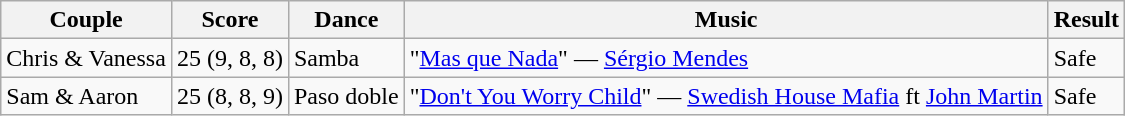<table class="wikitable sortable">
<tr>
<th rowspan="1">Couple</th>
<th colspan="1">Score</th>
<th rowspan="1">Dance</th>
<th rowspan="1">Music</th>
<th rowspan="1">Result</th>
</tr>
<tr>
<td>Chris & Vanessa</td>
<td>25 (9, 8, 8)</td>
<td>Samba</td>
<td>"<a href='#'>Mas que Nada</a>" — <a href='#'>Sérgio Mendes</a></td>
<td>Safe</td>
</tr>
<tr>
<td>Sam & Aaron</td>
<td>25 (8, 8, 9)</td>
<td>Paso doble</td>
<td>"<a href='#'>Don't You Worry Child</a>" — <a href='#'>Swedish House Mafia</a> ft <a href='#'>John Martin</a></td>
<td>Safe</td>
</tr>
</table>
